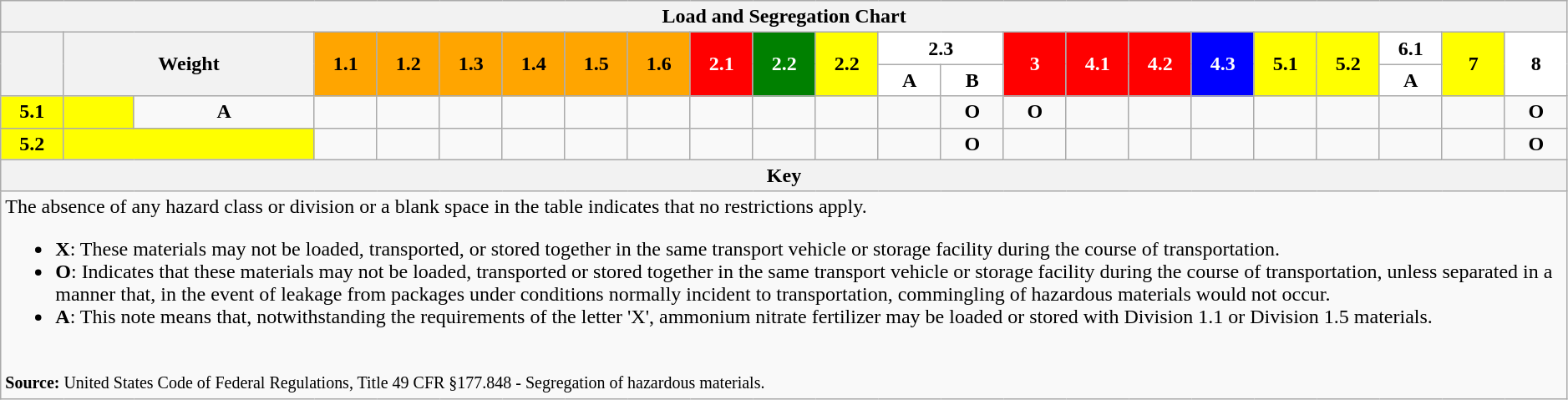<table width=99% align=center class=wikitable>
<tr>
<th colspan=23>Load and Segregation Chart</th>
</tr>
<tr>
<th rowspan=2 width=4%> </th>
<th rowspan=2 colspan=2><strong>Weight</strong></th>
<td rowspan=2 style="text-align:center;background-color:orange;" width=4%><strong>1.1</strong></td>
<td rowspan=2 style="text-align:center;background-color:orange;" width=4%><strong>1.2</strong></td>
<td rowspan=2 style="text-align:center;background-color:orange;" width=4%><strong>1.3</strong></td>
<td rowspan=2 style="text-align:center;background-color:orange;" width=4%><strong>1.4</strong></td>
<td rowspan=2 style="text-align:center;background-color:orange;" width=4%><strong>1.5</strong></td>
<td rowspan=2 style="text-align:center;background-color:orange;" width=4%><strong>1.6</strong></td>
<td rowspan=2 style="text-align:center;background-color:red;color:white;" width=4%><strong>2.1</strong></td>
<td rowspan=2 style="text-align:center;background-color:green;color:white;" width=4%><strong>2.2</strong></td>
<td rowspan=2 style="text-align:center;background-color:yellow;" width=4%><strong>2.2</strong></td>
<td colspan=2 style="text-align:center;background-color:white;" width=8%><strong>2.3</strong></td>
<td rowspan=2 style="text-align:center;background-color:red;color:white;" width=4%><strong>3</strong></td>
<td rowspan=2 style="text-align:center;background-color:red;color:white;" width=4%><strong>4.1</strong></td>
<td rowspan=2 style="text-align:center;background-color:red;color:white;" width=4%><strong>4.2</strong></td>
<td rowspan=2 style="text-align:center;background-color:blue;color:white;" width=4%><strong>4.3</strong></td>
<td rowspan=2 style="text-align:center;background-color:yellow;" width=4%><strong>5.1</strong></td>
<td rowspan=2 style="text-align:center;background-color:yellow;" width=4%><strong>5.2</strong></td>
<td style="text-align:center;background-color:white;" width=4%><strong>6.1</strong></td>
<td rowspan=2 style="text-align:center;background-color:yellow;" width=4%><strong>7</strong></td>
<td rowspan=2 style="text-align:center;background-color:white;" width=4%><strong>8</strong></td>
</tr>
<tr>
<td style="text-align:center;background-color:white;" width=4%><strong>A</strong></td>
<td style="text-align:center;background-color:white;" width=4%><strong>B</strong></td>
<td style="text-align:center;background-color:white;"><strong>A</strong></td>
</tr>
<tr>
<td style="text-align:center;background-color:yellow;"><strong>5.1</strong></td>
<td style="text-align:center;background-color:yellow;"><strong></strong></td>
<td style="text-align:center"><strong>A</strong></td>
<td></td>
<td></td>
<td></td>
<td style="text-align:center;"> </td>
<td></td>
<td style="text-align:center;"> </td>
<td style="text-align:center;"> </td>
<td style="text-align:center;"> </td>
<td style="text-align:center;"> </td>
<td></td>
<td style="text-align:center;"><strong>O</strong></td>
<td style="text-align:center;"><strong>O</strong></td>
<td style="text-align:center;"> </td>
<td style="text-align:center;"> </td>
<td style="text-align:center;"> </td>
<td style="text-align:center;"> </td>
<td style="text-align:center;"> </td>
<td></td>
<td style="text-align:center;"> </td>
<td style="text-align:center;"><strong>O</strong></td>
</tr>
<tr>
<td style="text-align:center;background-color:yellow;"><strong>5.2</strong></td>
<td colspan=2 style="text-align:center;background-color:yellow;"><strong></strong></td>
<td></td>
<td></td>
<td></td>
<td style="text-align:center;"> </td>
<td></td>
<td style="text-align:center;"> </td>
<td style="text-align:center;"> </td>
<td style="text-align:center;"> </td>
<td style="text-align:center;"> </td>
<td></td>
<td style="text-align:center;"><strong>O</strong></td>
<td style="text-align:center;"> </td>
<td style="text-align:center;"> </td>
<td style="text-align:center;"> </td>
<td style="text-align:center;"> </td>
<td style="text-align:center;"> </td>
<td style="text-align:center;"> </td>
<td></td>
<td style="text-align:center;"> </td>
<td style="text-align:center;"><strong>O</strong></td>
</tr>
<tr>
<th colspan=23>Key</th>
</tr>
<tr>
<td colspan=23>The absence of any hazard class or division or a blank space in the table indicates that no restrictions apply.<br><ul><li><strong>X</strong>: These materials may not be loaded, transported, or stored together in the same transport vehicle or storage facility during the course of transportation.</li><li><strong>O</strong>: Indicates that these materials may not be loaded, transported or stored together in the same transport vehicle or storage facility during the course of transportation, unless separated in a manner that, in the event of leakage from packages under conditions normally incident to transportation, commingling of hazardous materials would not occur.</li><li><strong>A</strong>: This note means that, notwithstanding the requirements of the letter 'X', ammonium nitrate fertilizer may be loaded or stored with Division 1.1 or Division 1.5 materials.</li></ul><br><small><strong>Source:</strong> United States Code of Federal Regulations, Title 49 CFR §177.848 - Segregation of hazardous materials. </small></td>
</tr>
</table>
